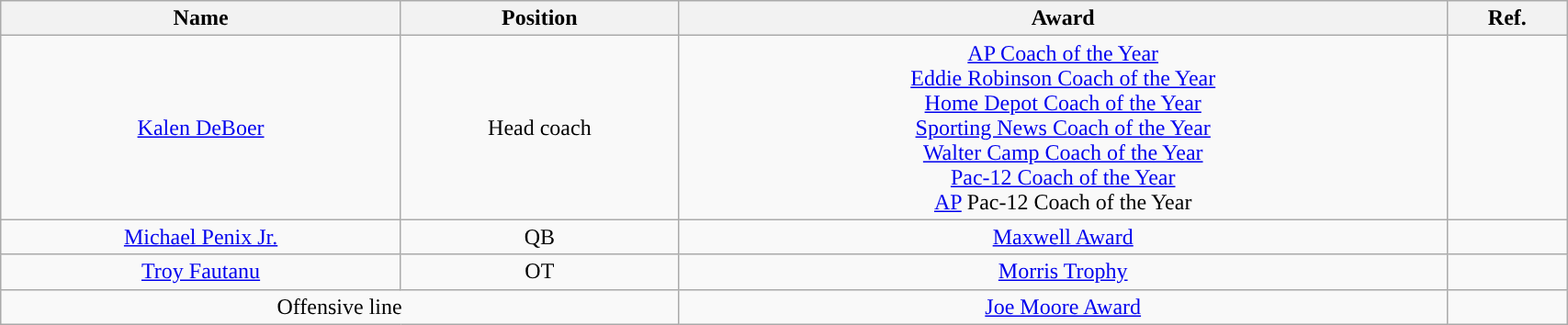<table class="wikitable" style="width: 90%;text-align: center;">
<tr>
<th>Name</th>
<th>Position</th>
<th>Award</th>
<th>Ref.</th>
</tr>
<tr align="center">
<td><a href='#'>Kalen DeBoer</a></td>
<td>Head coach</td>
<td><a href='#'>AP Coach of the Year</a> <br> <a href='#'>Eddie Robinson Coach of the Year</a> <br> <a href='#'>Home Depot Coach of the Year</a> <br> <a href='#'>Sporting News Coach of the Year</a> <br> <a href='#'>Walter Camp Coach of the Year</a> <br> <a href='#'>Pac-12 Coach of the Year</a> <br> <a href='#'>AP</a> Pac-12 Coach of the Year</td>
<td></td>
</tr>
<tr>
<td><a href='#'>Michael Penix Jr.</a></td>
<td>QB</td>
<td><a href='#'>Maxwell Award</a></td>
<td></td>
</tr>
<tr>
<td><a href='#'>Troy Fautanu</a></td>
<td>OT</td>
<td><a href='#'>Morris Trophy</a></td>
<td></td>
</tr>
<tr>
<td colspan="2">Offensive line</td>
<td><a href='#'>Joe Moore Award</a></td>
<td></td>
</tr>
</table>
